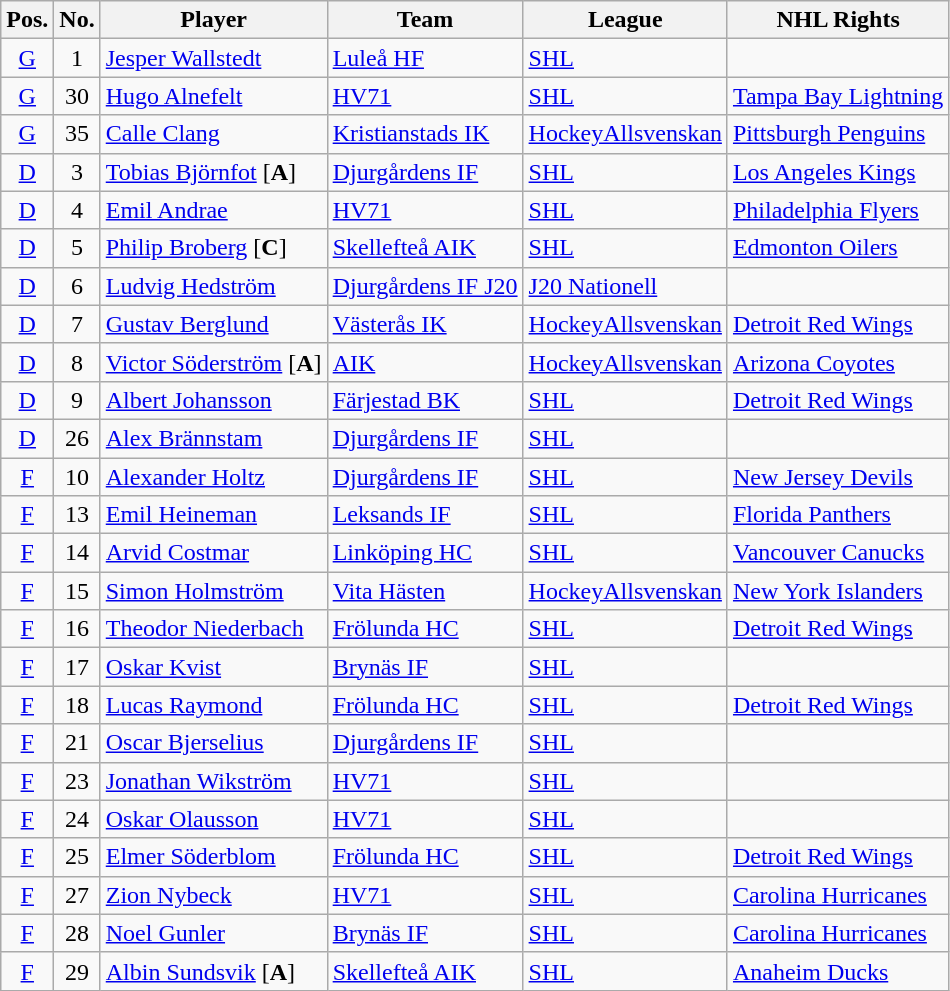<table class="wikitable sortable">
<tr>
<th>Pos.</th>
<th>No.</th>
<th>Player</th>
<th>Team</th>
<th>League</th>
<th>NHL Rights</th>
</tr>
<tr>
<td style="text-align:center;"><a href='#'>G</a></td>
<td style="text-align:center;">1</td>
<td><a href='#'>Jesper Wallstedt</a></td>
<td> <a href='#'>Luleå HF</a></td>
<td> <a href='#'>SHL</a></td>
<td></td>
</tr>
<tr>
<td style="text-align:center;"><a href='#'>G</a></td>
<td style="text-align:center;">30</td>
<td><a href='#'>Hugo Alnefelt</a></td>
<td> <a href='#'>HV71</a></td>
<td> <a href='#'>SHL</a></td>
<td><a href='#'>Tampa Bay Lightning</a></td>
</tr>
<tr>
<td style="text-align:center;"><a href='#'>G</a></td>
<td style="text-align:center;">35</td>
<td><a href='#'>Calle Clang</a></td>
<td> <a href='#'>Kristianstads IK</a></td>
<td> <a href='#'>HockeyAllsvenskan</a></td>
<td><a href='#'>Pittsburgh Penguins</a></td>
</tr>
<tr>
<td style="text-align:center;"><a href='#'>D</a></td>
<td style="text-align:center;">3</td>
<td><a href='#'>Tobias Björnfot</a> [<strong>A</strong>]</td>
<td> <a href='#'>Djurgårdens IF</a></td>
<td> <a href='#'>SHL</a></td>
<td><a href='#'>Los Angeles Kings</a></td>
</tr>
<tr>
<td style="text-align:center;"><a href='#'>D</a></td>
<td style="text-align:center;">4</td>
<td><a href='#'>Emil Andrae</a></td>
<td> <a href='#'>HV71</a></td>
<td> <a href='#'>SHL</a></td>
<td><a href='#'>Philadelphia Flyers</a></td>
</tr>
<tr>
<td style="text-align:center;"><a href='#'>D</a></td>
<td style="text-align:center;">5</td>
<td><a href='#'>Philip Broberg</a> [<strong>C</strong>]</td>
<td> <a href='#'>Skellefteå AIK</a></td>
<td> <a href='#'>SHL</a></td>
<td><a href='#'>Edmonton Oilers</a></td>
</tr>
<tr>
<td style="text-align:center;"><a href='#'>D</a></td>
<td style="text-align:center;">6</td>
<td><a href='#'>Ludvig Hedström</a></td>
<td> <a href='#'>Djurgårdens IF J20</a></td>
<td> <a href='#'>J20 Nationell</a></td>
<td></td>
</tr>
<tr>
<td style="text-align:center;"><a href='#'>D</a></td>
<td style="text-align:center;">7</td>
<td><a href='#'>Gustav Berglund</a></td>
<td> <a href='#'>Västerås IK</a></td>
<td> <a href='#'>HockeyAllsvenskan</a></td>
<td><a href='#'>Detroit Red Wings</a></td>
</tr>
<tr>
<td style="text-align:center;"><a href='#'>D</a></td>
<td style="text-align:center;">8</td>
<td><a href='#'>Victor Söderström</a> [<strong>A</strong>]</td>
<td> <a href='#'>AIK</a></td>
<td> <a href='#'>HockeyAllsvenskan</a></td>
<td><a href='#'>Arizona Coyotes</a></td>
</tr>
<tr>
<td style="text-align:center;"><a href='#'>D</a></td>
<td style="text-align:center;">9</td>
<td><a href='#'>Albert Johansson</a></td>
<td> <a href='#'>Färjestad BK</a></td>
<td> <a href='#'>SHL</a></td>
<td><a href='#'>Detroit Red Wings</a></td>
</tr>
<tr>
<td style="text-align:center;"><a href='#'>D</a></td>
<td style="text-align:center;">26</td>
<td><a href='#'>Alex Brännstam</a></td>
<td> <a href='#'>Djurgårdens IF</a></td>
<td> <a href='#'>SHL</a></td>
<td></td>
</tr>
<tr>
<td style="text-align:center;"><a href='#'>F</a></td>
<td style="text-align:center;">10</td>
<td><a href='#'>Alexander Holtz</a></td>
<td> <a href='#'>Djurgårdens IF</a></td>
<td> <a href='#'>SHL</a></td>
<td><a href='#'>New Jersey Devils</a></td>
</tr>
<tr>
<td style="text-align:center;"><a href='#'>F</a></td>
<td style="text-align:center;">13</td>
<td><a href='#'>Emil Heineman</a></td>
<td> <a href='#'>Leksands IF</a></td>
<td> <a href='#'>SHL</a></td>
<td><a href='#'>Florida Panthers</a></td>
</tr>
<tr>
<td style="text-align:center;"><a href='#'>F</a></td>
<td style="text-align:center;">14</td>
<td><a href='#'>Arvid Costmar</a></td>
<td> <a href='#'>Linköping HC</a></td>
<td> <a href='#'>SHL</a></td>
<td><a href='#'>Vancouver Canucks</a></td>
</tr>
<tr>
<td style="text-align:center;"><a href='#'>F</a></td>
<td style="text-align:center;">15</td>
<td><a href='#'>Simon Holmström</a></td>
<td> <a href='#'>Vita Hästen</a></td>
<td> <a href='#'>HockeyAllsvenskan</a></td>
<td><a href='#'>New York Islanders</a></td>
</tr>
<tr>
<td style="text-align:center;"><a href='#'>F</a></td>
<td style="text-align:center;">16</td>
<td><a href='#'>Theodor Niederbach</a></td>
<td> <a href='#'>Frölunda HC</a></td>
<td> <a href='#'>SHL</a></td>
<td><a href='#'>Detroit Red Wings</a></td>
</tr>
<tr>
<td style="text-align:center;"><a href='#'>F</a></td>
<td style="text-align:center;">17</td>
<td><a href='#'>Oskar Kvist</a></td>
<td> <a href='#'>Brynäs IF</a></td>
<td> <a href='#'>SHL</a></td>
<td></td>
</tr>
<tr>
<td style="text-align:center;"><a href='#'>F</a></td>
<td style="text-align:center;">18</td>
<td><a href='#'>Lucas Raymond</a></td>
<td> <a href='#'>Frölunda HC</a></td>
<td> <a href='#'>SHL</a></td>
<td><a href='#'>Detroit Red Wings</a></td>
</tr>
<tr>
<td style="text-align:center;"><a href='#'>F</a></td>
<td style="text-align:center;">21</td>
<td><a href='#'>Oscar Bjerselius</a></td>
<td> <a href='#'>Djurgårdens IF</a></td>
<td> <a href='#'>SHL</a></td>
<td></td>
</tr>
<tr>
<td style="text-align:center;"><a href='#'>F</a></td>
<td style="text-align:center;">23</td>
<td><a href='#'>Jonathan Wikström</a></td>
<td> <a href='#'>HV71</a></td>
<td> <a href='#'>SHL</a></td>
<td></td>
</tr>
<tr>
<td style="text-align:center;"><a href='#'>F</a></td>
<td style="text-align:center;">24</td>
<td><a href='#'>Oskar Olausson</a></td>
<td> <a href='#'>HV71</a></td>
<td> <a href='#'>SHL</a></td>
<td></td>
</tr>
<tr>
<td style="text-align:center;"><a href='#'>F</a></td>
<td style="text-align:center;">25</td>
<td><a href='#'>Elmer Söderblom</a></td>
<td> <a href='#'>Frölunda HC</a></td>
<td> <a href='#'>SHL</a></td>
<td><a href='#'>Detroit Red Wings</a></td>
</tr>
<tr>
<td style="text-align:center;"><a href='#'>F</a></td>
<td style="text-align:center;">27</td>
<td><a href='#'>Zion Nybeck</a></td>
<td> <a href='#'>HV71</a></td>
<td> <a href='#'>SHL</a></td>
<td><a href='#'>Carolina Hurricanes</a></td>
</tr>
<tr>
<td style="text-align:center;"><a href='#'>F</a></td>
<td style="text-align:center;">28</td>
<td><a href='#'>Noel Gunler</a></td>
<td> <a href='#'>Brynäs IF</a></td>
<td> <a href='#'>SHL</a></td>
<td><a href='#'>Carolina Hurricanes</a></td>
</tr>
<tr>
<td style="text-align:center;"><a href='#'>F</a></td>
<td style="text-align:center;">29</td>
<td><a href='#'>Albin Sundsvik</a> [<strong>A</strong>]</td>
<td> <a href='#'>Skellefteå AIK</a></td>
<td> <a href='#'>SHL</a></td>
<td><a href='#'>Anaheim Ducks</a></td>
</tr>
</table>
